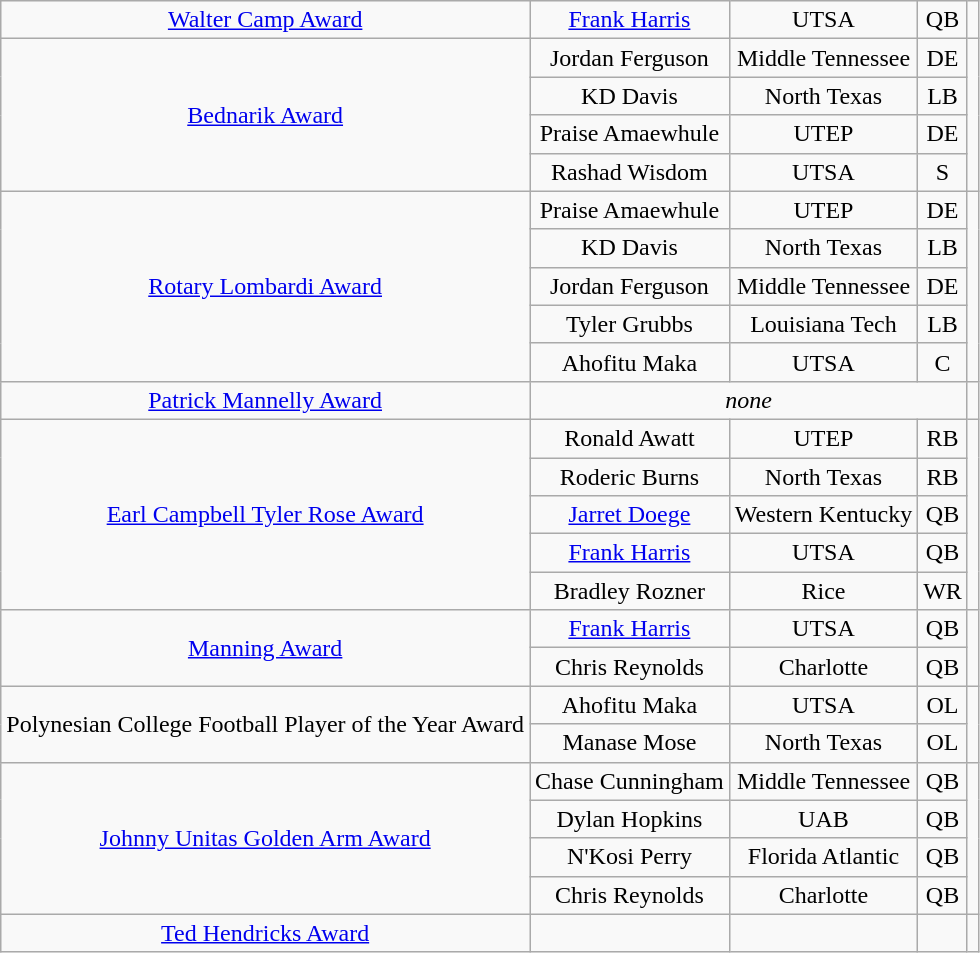<table class="wikitable" style="text-align:center;">
<tr>
<td><a href='#'>Walter Camp Award</a></td>
<td><a href='#'>Frank Harris</a></td>
<td>UTSA</td>
<td>QB</td>
<td></td>
</tr>
<tr>
<td rowspan=4><a href='#'>Bednarik Award</a></td>
<td>Jordan Ferguson</td>
<td>Middle Tennessee</td>
<td>DE</td>
<td rowspan=4></td>
</tr>
<tr>
<td>KD Davis</td>
<td>North Texas</td>
<td>LB</td>
</tr>
<tr>
<td>Praise Amaewhule</td>
<td>UTEP</td>
<td>DE</td>
</tr>
<tr>
<td>Rashad Wisdom</td>
<td>UTSA</td>
<td>S</td>
</tr>
<tr>
<td rowspan=5><a href='#'>Rotary Lombardi Award</a></td>
<td>Praise Amaewhule</td>
<td>UTEP</td>
<td>DE</td>
<td rowspan=5></td>
</tr>
<tr>
<td>KD Davis</td>
<td>North Texas</td>
<td>LB</td>
</tr>
<tr>
<td>Jordan Ferguson</td>
<td>Middle Tennessee</td>
<td>DE</td>
</tr>
<tr>
<td>Tyler Grubbs</td>
<td>Louisiana Tech</td>
<td>LB</td>
</tr>
<tr>
<td>Ahofitu Maka</td>
<td>UTSA</td>
<td>C</td>
</tr>
<tr>
<td><a href='#'>Patrick Mannelly Award</a></td>
<td colspan=3 align=center><em>none</em></td>
<td></td>
</tr>
<tr>
<td rowspan=5><a href='#'>Earl Campbell Tyler Rose Award</a></td>
<td>Ronald Awatt</td>
<td>UTEP</td>
<td>RB</td>
<td rowspan=5></td>
</tr>
<tr>
<td>Roderic Burns</td>
<td>North Texas</td>
<td>RB</td>
</tr>
<tr>
<td><a href='#'>Jarret Doege</a></td>
<td>Western Kentucky</td>
<td>QB</td>
</tr>
<tr>
<td><a href='#'>Frank Harris</a></td>
<td>UTSA</td>
<td>QB</td>
</tr>
<tr>
<td>Bradley Rozner</td>
<td>Rice</td>
<td>WR</td>
</tr>
<tr>
<td rowspan=2><a href='#'>Manning Award</a></td>
<td><a href='#'>Frank Harris</a></td>
<td>UTSA</td>
<td>QB</td>
<td rowspan=2></td>
</tr>
<tr>
<td>Chris Reynolds</td>
<td>Charlotte</td>
<td>QB</td>
</tr>
<tr>
<td rowspan=2>Polynesian College Football Player of the Year Award</td>
<td>Ahofitu Maka</td>
<td>UTSA</td>
<td>OL</td>
<td rowspan=2></td>
</tr>
<tr>
<td>Manase Mose</td>
<td>North Texas</td>
<td>OL</td>
</tr>
<tr>
<td rowspan=4><a href='#'>Johnny Unitas Golden Arm Award</a></td>
<td>Chase Cunningham</td>
<td>Middle Tennessee</td>
<td>QB</td>
<td rowspan=4></td>
</tr>
<tr>
<td>Dylan Hopkins</td>
<td>UAB</td>
<td>QB</td>
</tr>
<tr>
<td>N'Kosi Perry</td>
<td>Florida Atlantic</td>
<td>QB</td>
</tr>
<tr>
<td>Chris Reynolds</td>
<td>Charlotte</td>
<td>QB</td>
</tr>
<tr>
<td><a href='#'>Ted Hendricks Award</a></td>
<td></td>
<td></td>
<td></td>
<td></td>
</tr>
</table>
